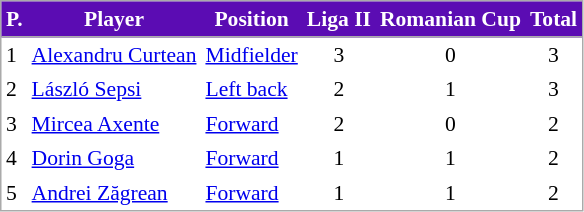<table cellspacing="0" cellpadding="3" style="border:1px solid #AAAAAA;font-size:90%">
<tr bgcolor="#5B0CB3">
<th style="border-bottom:1px solid #AAAAAA;text-align:center;color:white">P.</th>
<th style="border-bottom:1px solid #AAAAAA;text-align:center;color:white">Player</th>
<th style="border-bottom:1px solid #AAAAAA;text-align:center;color:white">Position</th>
<th style="border-bottom:1px solid #AAAAAA;text-align:center;color:white">Liga II</th>
<th style="border-bottom:1px solid #AAAAAA;text-align:center;color:white">Romanian Cup</th>
<th style="border-bottom:1px solid #AAAAAA;text-align:center;color:white">Total</th>
</tr>
<tr>
<td>1</td>
<td> <a href='#'>Alexandru Curtean</a></td>
<td><a href='#'>Midfielder</a></td>
<td align="center">3</td>
<td align="center">0</td>
<td align="center">3</td>
</tr>
<tr>
<td>2</td>
<td> <a href='#'>László Sepsi</a></td>
<td><a href='#'>Left back</a></td>
<td align="center">2</td>
<td align="center">1</td>
<td align="center">3</td>
</tr>
<tr>
<td>3</td>
<td> <a href='#'>Mircea Axente</a></td>
<td><a href='#'>Forward</a></td>
<td align="center">2</td>
<td align="center">0</td>
<td align="center">2</td>
</tr>
<tr>
<td>4</td>
<td> <a href='#'>Dorin Goga</a></td>
<td><a href='#'>Forward</a></td>
<td align="center">1</td>
<td align="center">1</td>
<td align="center">2</td>
</tr>
<tr>
<td>5</td>
<td> <a href='#'>Andrei Zăgrean</a></td>
<td><a href='#'>Forward</a></td>
<td align="center">1</td>
<td align="center">1</td>
<td align="center">2</td>
</tr>
</table>
